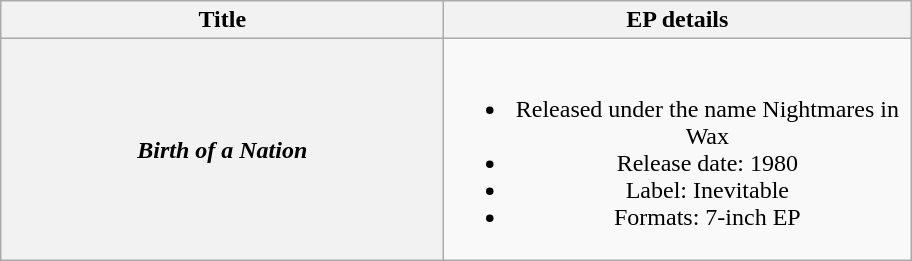<table class="wikitable plainrowheaders" style="text-align:center;">
<tr>
<th scope="col" style="width:18em;">Title</th>
<th scope="col" style="width:19em;">EP details</th>
</tr>
<tr>
<th scope="row"><em>Birth of a Nation</em></th>
<td><br><ul><li>Released under the name Nightmares in Wax</li><li>Release date: 1980</li><li>Label: Inevitable</li><li>Formats: 7-inch EP</li></ul></td>
</tr>
</table>
